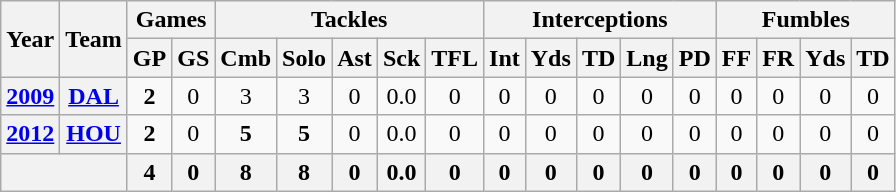<table class="wikitable" style="text-align:center">
<tr>
<th rowspan="2">Year</th>
<th rowspan="2">Team</th>
<th colspan="2">Games</th>
<th colspan="5">Tackles</th>
<th colspan="5">Interceptions</th>
<th colspan="4">Fumbles</th>
</tr>
<tr>
<th>GP</th>
<th>GS</th>
<th>Cmb</th>
<th>Solo</th>
<th>Ast</th>
<th>Sck</th>
<th>TFL</th>
<th>Int</th>
<th>Yds</th>
<th>TD</th>
<th>Lng</th>
<th>PD</th>
<th>FF</th>
<th>FR</th>
<th>Yds</th>
<th>TD</th>
</tr>
<tr>
<th><a href='#'>2009</a></th>
<th><a href='#'>DAL</a></th>
<td><strong>2</strong></td>
<td>0</td>
<td>3</td>
<td>3</td>
<td>0</td>
<td>0.0</td>
<td>0</td>
<td>0</td>
<td>0</td>
<td>0</td>
<td>0</td>
<td>0</td>
<td>0</td>
<td>0</td>
<td>0</td>
<td>0</td>
</tr>
<tr>
<th><a href='#'>2012</a></th>
<th><a href='#'>HOU</a></th>
<td><strong>2</strong></td>
<td>0</td>
<td><strong>5</strong></td>
<td><strong>5</strong></td>
<td>0</td>
<td>0.0</td>
<td>0</td>
<td>0</td>
<td>0</td>
<td>0</td>
<td>0</td>
<td>0</td>
<td>0</td>
<td>0</td>
<td>0</td>
<td>0</td>
</tr>
<tr>
<th colspan="2"></th>
<th>4</th>
<th>0</th>
<th>8</th>
<th>8</th>
<th>0</th>
<th>0.0</th>
<th>0</th>
<th>0</th>
<th>0</th>
<th>0</th>
<th>0</th>
<th>0</th>
<th>0</th>
<th>0</th>
<th>0</th>
<th>0</th>
</tr>
</table>
